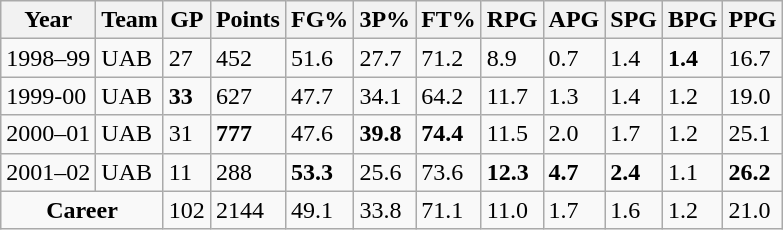<table class="wikitable sortable">
<tr>
<th>Year</th>
<th>Team</th>
<th>GP</th>
<th>Points</th>
<th>FG%</th>
<th>3P%</th>
<th>FT%</th>
<th>RPG</th>
<th>APG</th>
<th>SPG</th>
<th>BPG</th>
<th>PPG</th>
</tr>
<tr>
<td>1998–99</td>
<td>UAB</td>
<td>27</td>
<td>452</td>
<td>51.6</td>
<td>27.7</td>
<td>71.2</td>
<td>8.9</td>
<td>0.7</td>
<td>1.4</td>
<td><strong>1.4</strong></td>
<td>16.7</td>
</tr>
<tr>
<td>1999-00</td>
<td>UAB</td>
<td><strong>33</strong></td>
<td>627</td>
<td>47.7</td>
<td>34.1</td>
<td>64.2</td>
<td>11.7</td>
<td>1.3</td>
<td>1.4</td>
<td>1.2</td>
<td>19.0</td>
</tr>
<tr>
<td>2000–01</td>
<td>UAB</td>
<td>31</td>
<td><strong>777</strong></td>
<td>47.6</td>
<td><strong>39.8</strong></td>
<td><strong>74.4</strong></td>
<td>11.5</td>
<td>2.0</td>
<td>1.7</td>
<td>1.2</td>
<td>25.1</td>
</tr>
<tr>
<td>2001–02</td>
<td>UAB</td>
<td>11</td>
<td>288</td>
<td><strong>53.3</strong></td>
<td>25.6</td>
<td>73.6</td>
<td><strong>12.3</strong></td>
<td><strong>4.7</strong></td>
<td><strong>2.4</strong></td>
<td>1.1</td>
<td><strong>26.2</strong></td>
</tr>
<tr class="sortbottom">
<td align=center colspan=2><strong>Career</strong></td>
<td>102</td>
<td>2144</td>
<td>49.1</td>
<td>33.8</td>
<td>71.1</td>
<td>11.0</td>
<td>1.7</td>
<td>1.6</td>
<td>1.2</td>
<td>21.0</td>
</tr>
</table>
